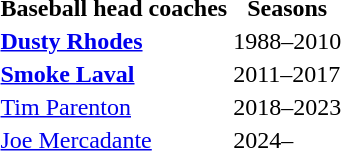<table>
<tr>
<th>Baseball head coaches</th>
<th>Seasons</th>
</tr>
<tr>
<td><strong><a href='#'>Dusty Rhodes</a></strong></td>
<td>1988–2010</td>
</tr>
<tr>
<td><strong><a href='#'>Smoke Laval</a></strong></td>
<td>2011–2017</td>
</tr>
<tr>
<td><a href='#'>Tim Parenton</a></td>
<td>2018–2023</td>
</tr>
<tr>
<td><a href='#'>Joe Mercadante</a></td>
<td>2024–</td>
</tr>
</table>
